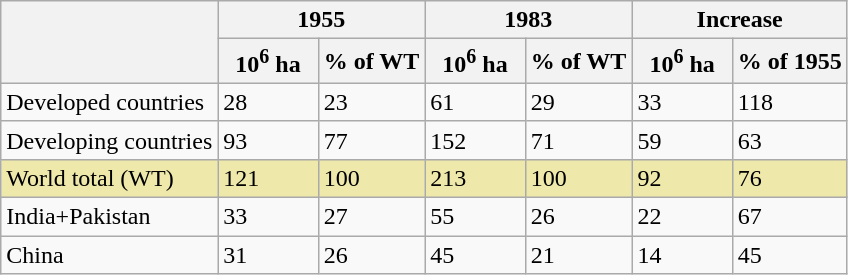<table class="wikitable">
<tr>
<th rowspan=2></th>
<th colspan=2>1955</th>
<th colspan=2>1983</th>
<th colspan=2>Increase</th>
</tr>
<tr>
<th>  10<sup>6</sup> ha  </th>
<th>% of WT</th>
<th>  10<sup>6</sup> ha  </th>
<th>% of WT</th>
<th>  10<sup>6</sup> ha  </th>
<th>% of 1955</th>
</tr>
<tr>
<td>Developed countries</td>
<td>28</td>
<td>23</td>
<td>61</td>
<td>29</td>
<td>33</td>
<td>118</td>
</tr>
<tr>
<td>Developing countries</td>
<td>93</td>
<td>77</td>
<td>152</td>
<td>71</td>
<td>59</td>
<td>63</td>
</tr>
<tr>
<td bgcolor=#eee8aa>World total (WT)</td>
<td bgcolor=#eee8aa>121</td>
<td bgcolor=#eee8aa>100</td>
<td bgcolor=#eee8aa>213</td>
<td bgcolor=#eee8aa>100</td>
<td bgcolor=#eee8aa>92</td>
<td bgcolor=#eee8aa>76</td>
</tr>
<tr>
<td>India+Pakistan</td>
<td>33</td>
<td>27</td>
<td>55</td>
<td>26</td>
<td>22</td>
<td>67</td>
</tr>
<tr>
<td>China</td>
<td>31</td>
<td>26</td>
<td>45</td>
<td>21</td>
<td>14</td>
<td>45</td>
</tr>
</table>
